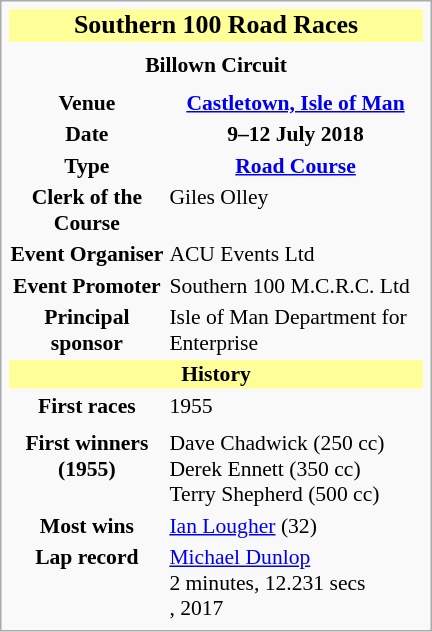<table class="infobox" style="width:20em; font-size:90%;">
<tr>
<th colspan="2" style="background: #ffff99;"><div><big><span>Southern 100 Road Races</span></big></div></th>
</tr>
<tr>
<th colspan="2"></th>
</tr>
<tr>
<th colspan="2"><div><span>Billown Circuit</span></div></th>
</tr>
<tr>
<th colspan="2"></th>
</tr>
<tr>
<th>Venue</th>
<th><a href='#'>Castletown, Isle of Man</a></th>
</tr>
<tr>
<th>Date</th>
<th>9–12 July 2018</th>
</tr>
<tr>
<th>Type</th>
<th><a href='#'>Road Course</a></th>
</tr>
<tr>
<th>Clerk of the Course</th>
<td valign="top">Giles Olley</td>
</tr>
<tr>
<th>Event Organiser</th>
<td valign="top">ACU Events Ltd</td>
</tr>
<tr>
<th>Event Promoter</th>
<td>Southern 100 M.C.R.C. Ltd</td>
</tr>
<tr>
<th>Principal sponsor</th>
<td valign="top">Isle of Man Department for Enterprise</td>
</tr>
<tr>
<th colspan="2" style="background: #ffff99;" align=center><div><span>History</span></div></th>
</tr>
<tr>
<th>First races</th>
<td valign="top">1955</td>
</tr>
<tr>
<th></th>
</tr>
<tr>
<th>First winners (1955)</th>
<td valign="top">Dave Chadwick (250 cc)<br> Derek Ennett (350 cc)<br>Terry Shepherd (500 cc)</td>
</tr>
<tr>
<th>Most wins</th>
<td valign="top"><a href='#'>Ian Lougher</a> (32)</td>
</tr>
<tr>
<th>Lap record</th>
<td valign="top"><a href='#'>Michael Dunlop</a><br>2 minutes, 12.231 secs<br> , 2017</td>
</tr>
</table>
